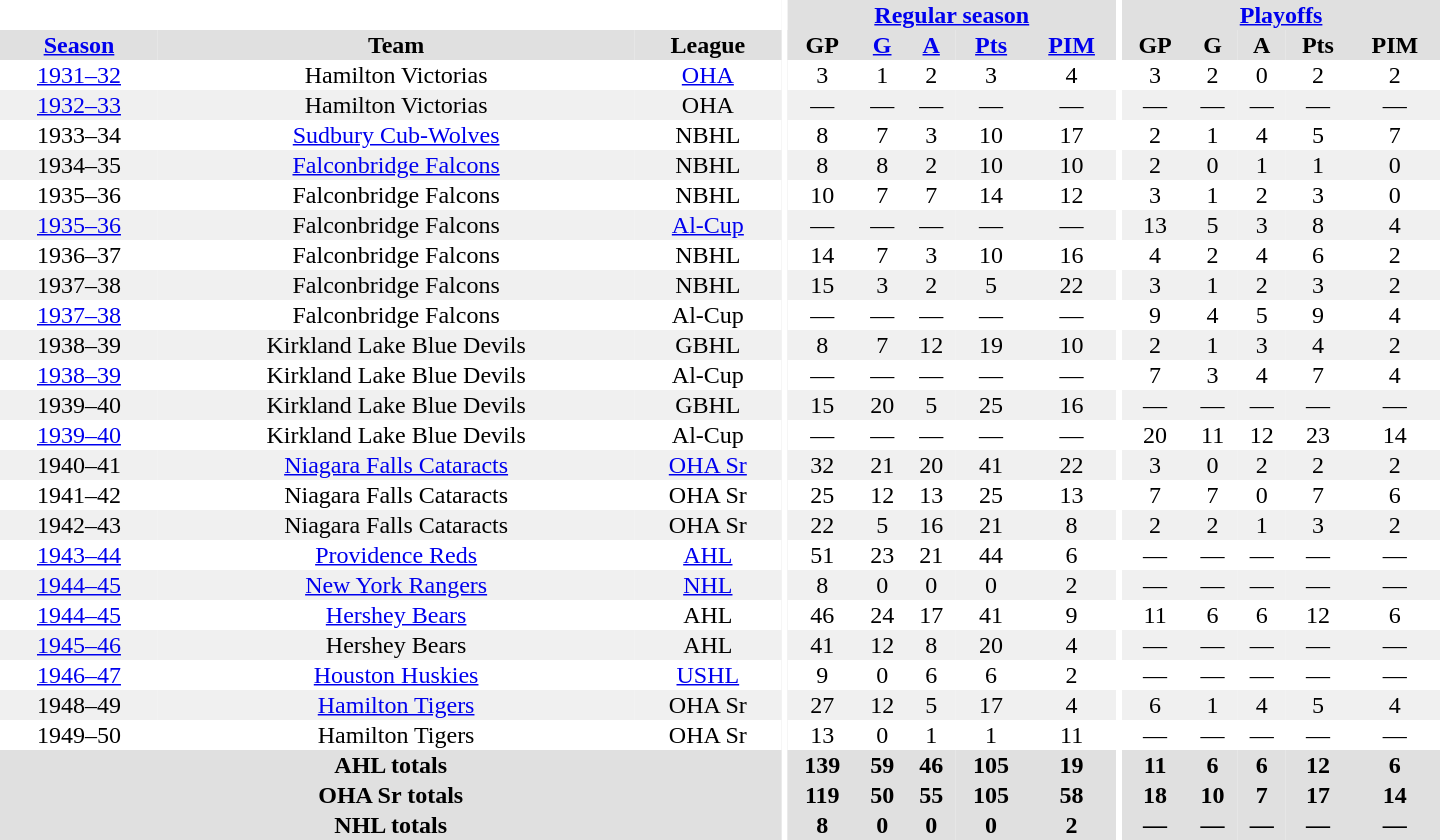<table border="0" cellpadding="1" cellspacing="0" style="text-align:center; width:60em">
<tr bgcolor="#e0e0e0">
<th colspan="3" bgcolor="#ffffff"></th>
<th rowspan="100" bgcolor="#ffffff"></th>
<th colspan="5"><a href='#'>Regular season</a></th>
<th rowspan="100" bgcolor="#ffffff"></th>
<th colspan="5"><a href='#'>Playoffs</a></th>
</tr>
<tr bgcolor="#e0e0e0">
<th><a href='#'>Season</a></th>
<th>Team</th>
<th>League</th>
<th>GP</th>
<th><a href='#'>G</a></th>
<th><a href='#'>A</a></th>
<th><a href='#'>Pts</a></th>
<th><a href='#'>PIM</a></th>
<th>GP</th>
<th>G</th>
<th>A</th>
<th>Pts</th>
<th>PIM</th>
</tr>
<tr>
<td><a href='#'>1931–32</a></td>
<td>Hamilton Victorias</td>
<td><a href='#'>OHA</a></td>
<td>3</td>
<td>1</td>
<td>2</td>
<td>3</td>
<td>4</td>
<td>3</td>
<td>2</td>
<td>0</td>
<td>2</td>
<td>2</td>
</tr>
<tr bgcolor="#f0f0f0">
<td><a href='#'>1932–33</a></td>
<td>Hamilton Victorias</td>
<td>OHA</td>
<td>—</td>
<td>—</td>
<td>—</td>
<td>—</td>
<td>—</td>
<td>—</td>
<td>—</td>
<td>—</td>
<td>—</td>
<td>—</td>
</tr>
<tr>
<td>1933–34</td>
<td><a href='#'>Sudbury Cub-Wolves</a></td>
<td>NBHL</td>
<td>8</td>
<td>7</td>
<td>3</td>
<td>10</td>
<td>17</td>
<td>2</td>
<td>1</td>
<td>4</td>
<td>5</td>
<td>7</td>
</tr>
<tr bgcolor="#f0f0f0">
<td>1934–35</td>
<td><a href='#'>Falconbridge Falcons</a></td>
<td>NBHL</td>
<td>8</td>
<td>8</td>
<td>2</td>
<td>10</td>
<td>10</td>
<td>2</td>
<td>0</td>
<td>1</td>
<td>1</td>
<td>0</td>
</tr>
<tr>
<td>1935–36</td>
<td>Falconbridge Falcons</td>
<td>NBHL</td>
<td>10</td>
<td>7</td>
<td>7</td>
<td>14</td>
<td>12</td>
<td>3</td>
<td>1</td>
<td>2</td>
<td>3</td>
<td>0</td>
</tr>
<tr bgcolor="#f0f0f0">
<td><a href='#'>1935–36</a></td>
<td>Falconbridge Falcons</td>
<td><a href='#'>Al-Cup</a></td>
<td>—</td>
<td>—</td>
<td>—</td>
<td>—</td>
<td>—</td>
<td>13</td>
<td>5</td>
<td>3</td>
<td>8</td>
<td>4</td>
</tr>
<tr>
<td>1936–37</td>
<td>Falconbridge Falcons</td>
<td>NBHL</td>
<td>14</td>
<td>7</td>
<td>3</td>
<td>10</td>
<td>16</td>
<td>4</td>
<td>2</td>
<td>4</td>
<td>6</td>
<td>2</td>
</tr>
<tr bgcolor="#f0f0f0">
<td>1937–38</td>
<td>Falconbridge Falcons</td>
<td>NBHL</td>
<td>15</td>
<td>3</td>
<td>2</td>
<td>5</td>
<td>22</td>
<td>3</td>
<td>1</td>
<td>2</td>
<td>3</td>
<td>2</td>
</tr>
<tr>
<td><a href='#'>1937–38</a></td>
<td>Falconbridge Falcons</td>
<td>Al-Cup</td>
<td>—</td>
<td>—</td>
<td>—</td>
<td>—</td>
<td>—</td>
<td>9</td>
<td>4</td>
<td>5</td>
<td>9</td>
<td>4</td>
</tr>
<tr bgcolor="#f0f0f0">
<td>1938–39</td>
<td>Kirkland Lake Blue Devils</td>
<td>GBHL</td>
<td>8</td>
<td>7</td>
<td>12</td>
<td>19</td>
<td>10</td>
<td>2</td>
<td>1</td>
<td>3</td>
<td>4</td>
<td>2</td>
</tr>
<tr>
<td><a href='#'>1938–39</a></td>
<td>Kirkland Lake Blue Devils</td>
<td>Al-Cup</td>
<td>—</td>
<td>—</td>
<td>—</td>
<td>—</td>
<td>—</td>
<td>7</td>
<td>3</td>
<td>4</td>
<td>7</td>
<td>4</td>
</tr>
<tr bgcolor="#f0f0f0">
<td>1939–40</td>
<td>Kirkland Lake Blue Devils</td>
<td>GBHL</td>
<td>15</td>
<td>20</td>
<td>5</td>
<td>25</td>
<td>16</td>
<td>—</td>
<td>—</td>
<td>—</td>
<td>—</td>
<td>—</td>
</tr>
<tr>
<td><a href='#'>1939–40</a></td>
<td>Kirkland Lake Blue Devils</td>
<td>Al-Cup</td>
<td>—</td>
<td>—</td>
<td>—</td>
<td>—</td>
<td>—</td>
<td>20</td>
<td>11</td>
<td>12</td>
<td>23</td>
<td>14</td>
</tr>
<tr bgcolor="#f0f0f0">
<td>1940–41</td>
<td><a href='#'>Niagara Falls Cataracts</a></td>
<td><a href='#'>OHA Sr</a></td>
<td>32</td>
<td>21</td>
<td>20</td>
<td>41</td>
<td>22</td>
<td>3</td>
<td>0</td>
<td>2</td>
<td>2</td>
<td>2</td>
</tr>
<tr>
<td>1941–42</td>
<td>Niagara Falls Cataracts</td>
<td>OHA Sr</td>
<td>25</td>
<td>12</td>
<td>13</td>
<td>25</td>
<td>13</td>
<td>7</td>
<td>7</td>
<td>0</td>
<td>7</td>
<td>6</td>
</tr>
<tr bgcolor="#f0f0f0">
<td>1942–43</td>
<td>Niagara Falls Cataracts</td>
<td>OHA Sr</td>
<td>22</td>
<td>5</td>
<td>16</td>
<td>21</td>
<td>8</td>
<td>2</td>
<td>2</td>
<td>1</td>
<td>3</td>
<td>2</td>
</tr>
<tr>
<td><a href='#'>1943–44</a></td>
<td><a href='#'>Providence Reds</a></td>
<td><a href='#'>AHL</a></td>
<td>51</td>
<td>23</td>
<td>21</td>
<td>44</td>
<td>6</td>
<td>—</td>
<td>—</td>
<td>—</td>
<td>—</td>
<td>—</td>
</tr>
<tr bgcolor="#f0f0f0">
<td><a href='#'>1944–45</a></td>
<td><a href='#'>New York Rangers</a></td>
<td><a href='#'>NHL</a></td>
<td>8</td>
<td>0</td>
<td>0</td>
<td>0</td>
<td>2</td>
<td>—</td>
<td>—</td>
<td>—</td>
<td>—</td>
<td>—</td>
</tr>
<tr>
<td><a href='#'>1944–45</a></td>
<td><a href='#'>Hershey Bears</a></td>
<td>AHL</td>
<td>46</td>
<td>24</td>
<td>17</td>
<td>41</td>
<td>9</td>
<td>11</td>
<td>6</td>
<td>6</td>
<td>12</td>
<td>6</td>
</tr>
<tr bgcolor="#f0f0f0">
<td><a href='#'>1945–46</a></td>
<td>Hershey Bears</td>
<td>AHL</td>
<td>41</td>
<td>12</td>
<td>8</td>
<td>20</td>
<td>4</td>
<td>—</td>
<td>—</td>
<td>—</td>
<td>—</td>
<td>—</td>
</tr>
<tr>
<td><a href='#'>1946–47</a></td>
<td><a href='#'>Houston Huskies</a></td>
<td><a href='#'>USHL</a></td>
<td>9</td>
<td>0</td>
<td>6</td>
<td>6</td>
<td>2</td>
<td>—</td>
<td>—</td>
<td>—</td>
<td>—</td>
<td>—</td>
</tr>
<tr bgcolor="#f0f0f0">
<td>1948–49</td>
<td><a href='#'>Hamilton Tigers</a></td>
<td>OHA Sr</td>
<td>27</td>
<td>12</td>
<td>5</td>
<td>17</td>
<td>4</td>
<td>6</td>
<td>1</td>
<td>4</td>
<td>5</td>
<td>4</td>
</tr>
<tr>
<td>1949–50</td>
<td>Hamilton Tigers</td>
<td>OHA Sr</td>
<td>13</td>
<td>0</td>
<td>1</td>
<td>1</td>
<td>11</td>
<td>—</td>
<td>—</td>
<td>—</td>
<td>—</td>
<td>—</td>
</tr>
<tr bgcolor="#e0e0e0">
<th colspan="3">AHL totals</th>
<th>139</th>
<th>59</th>
<th>46</th>
<th>105</th>
<th>19</th>
<th>11</th>
<th>6</th>
<th>6</th>
<th>12</th>
<th>6</th>
</tr>
<tr bgcolor="#e0e0e0">
<th colspan="3">OHA Sr totals</th>
<th>119</th>
<th>50</th>
<th>55</th>
<th>105</th>
<th>58</th>
<th>18</th>
<th>10</th>
<th>7</th>
<th>17</th>
<th>14</th>
</tr>
<tr bgcolor="#e0e0e0">
<th colspan="3">NHL totals</th>
<th>8</th>
<th>0</th>
<th>0</th>
<th>0</th>
<th>2</th>
<th>—</th>
<th>—</th>
<th>—</th>
<th>—</th>
<th>—</th>
</tr>
</table>
